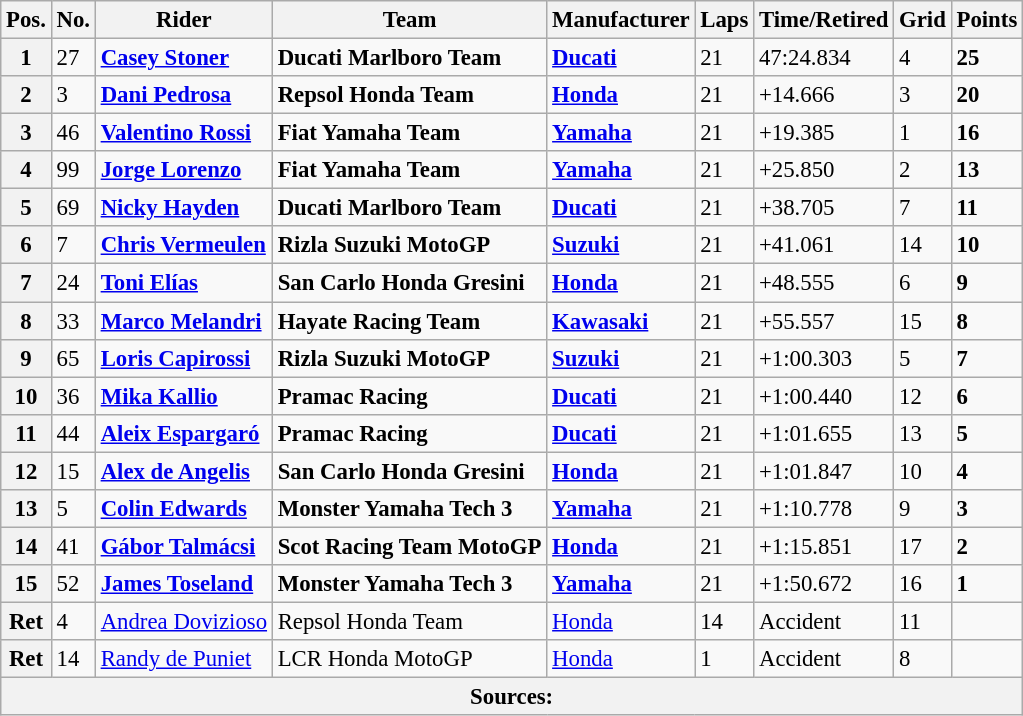<table class="wikitable" style="font-size: 95%;">
<tr>
<th>Pos.</th>
<th>No.</th>
<th>Rider</th>
<th>Team</th>
<th>Manufacturer</th>
<th>Laps</th>
<th>Time/Retired</th>
<th>Grid</th>
<th>Points</th>
</tr>
<tr>
<th>1</th>
<td>27</td>
<td> <strong><a href='#'>Casey Stoner</a></strong></td>
<td><strong>Ducati Marlboro Team</strong></td>
<td><strong><a href='#'>Ducati</a></strong></td>
<td>21</td>
<td>47:24.834</td>
<td>4</td>
<td><strong>25</strong></td>
</tr>
<tr>
<th>2</th>
<td>3</td>
<td> <strong><a href='#'>Dani Pedrosa</a></strong></td>
<td><strong>Repsol Honda Team</strong></td>
<td><strong><a href='#'>Honda</a></strong></td>
<td>21</td>
<td>+14.666</td>
<td>3</td>
<td><strong>20</strong></td>
</tr>
<tr>
<th>3</th>
<td>46</td>
<td> <strong><a href='#'>Valentino Rossi</a></strong></td>
<td><strong>Fiat Yamaha Team</strong></td>
<td><strong><a href='#'>Yamaha</a></strong></td>
<td>21</td>
<td>+19.385</td>
<td>1</td>
<td><strong>16</strong></td>
</tr>
<tr>
<th>4</th>
<td>99</td>
<td> <strong><a href='#'>Jorge Lorenzo</a></strong></td>
<td><strong>Fiat Yamaha Team</strong></td>
<td><strong><a href='#'>Yamaha</a></strong></td>
<td>21</td>
<td>+25.850</td>
<td>2</td>
<td><strong>13</strong></td>
</tr>
<tr>
<th>5</th>
<td>69</td>
<td> <strong><a href='#'>Nicky Hayden</a></strong></td>
<td><strong>Ducati Marlboro Team</strong></td>
<td><strong><a href='#'>Ducati</a></strong></td>
<td>21</td>
<td>+38.705</td>
<td>7</td>
<td><strong>11</strong></td>
</tr>
<tr>
<th>6</th>
<td>7</td>
<td> <strong><a href='#'>Chris Vermeulen</a></strong></td>
<td><strong>Rizla Suzuki MotoGP</strong></td>
<td><strong><a href='#'>Suzuki</a></strong></td>
<td>21</td>
<td>+41.061</td>
<td>14</td>
<td><strong>10</strong></td>
</tr>
<tr>
<th>7</th>
<td>24</td>
<td> <strong><a href='#'>Toni Elías</a></strong></td>
<td><strong>San Carlo Honda Gresini</strong></td>
<td><strong><a href='#'>Honda</a></strong></td>
<td>21</td>
<td>+48.555</td>
<td>6</td>
<td><strong>9</strong></td>
</tr>
<tr>
<th>8</th>
<td>33</td>
<td> <strong><a href='#'>Marco Melandri</a></strong></td>
<td><strong>Hayate Racing Team</strong></td>
<td><strong><a href='#'>Kawasaki</a></strong></td>
<td>21</td>
<td>+55.557</td>
<td>15</td>
<td><strong>8</strong></td>
</tr>
<tr>
<th>9</th>
<td>65</td>
<td> <strong><a href='#'>Loris Capirossi</a></strong></td>
<td><strong>Rizla Suzuki MotoGP</strong></td>
<td><strong><a href='#'>Suzuki</a></strong></td>
<td>21</td>
<td>+1:00.303</td>
<td>5</td>
<td><strong>7</strong></td>
</tr>
<tr>
<th>10</th>
<td>36</td>
<td> <strong><a href='#'>Mika Kallio</a></strong></td>
<td><strong>Pramac Racing</strong></td>
<td><strong><a href='#'>Ducati</a></strong></td>
<td>21</td>
<td>+1:00.440</td>
<td>12</td>
<td><strong>6</strong></td>
</tr>
<tr>
<th>11</th>
<td>44</td>
<td> <strong><a href='#'>Aleix Espargaró</a></strong></td>
<td><strong>Pramac Racing</strong></td>
<td><strong><a href='#'>Ducati</a></strong></td>
<td>21</td>
<td>+1:01.655</td>
<td>13</td>
<td><strong>5</strong></td>
</tr>
<tr>
<th>12</th>
<td>15</td>
<td> <strong><a href='#'>Alex de Angelis</a></strong></td>
<td><strong>San Carlo Honda Gresini</strong></td>
<td><strong><a href='#'>Honda</a></strong></td>
<td>21</td>
<td>+1:01.847</td>
<td>10</td>
<td><strong>4</strong></td>
</tr>
<tr>
<th>13</th>
<td>5</td>
<td> <strong><a href='#'>Colin Edwards</a></strong></td>
<td><strong>Monster Yamaha Tech 3</strong></td>
<td><strong><a href='#'>Yamaha</a></strong></td>
<td>21</td>
<td>+1:10.778</td>
<td>9</td>
<td><strong>3</strong></td>
</tr>
<tr>
<th>14</th>
<td>41</td>
<td> <strong><a href='#'>Gábor Talmácsi</a></strong></td>
<td><strong>Scot Racing Team MotoGP</strong></td>
<td><strong><a href='#'>Honda</a></strong></td>
<td>21</td>
<td>+1:15.851</td>
<td>17</td>
<td><strong>2</strong></td>
</tr>
<tr>
<th>15</th>
<td>52</td>
<td> <strong><a href='#'>James Toseland</a></strong></td>
<td><strong>Monster Yamaha Tech 3</strong></td>
<td><strong><a href='#'>Yamaha</a></strong></td>
<td>21</td>
<td>+1:50.672</td>
<td>16</td>
<td><strong>1</strong></td>
</tr>
<tr>
<th>Ret</th>
<td>4</td>
<td> <a href='#'>Andrea Dovizioso</a></td>
<td>Repsol Honda Team</td>
<td><a href='#'>Honda</a></td>
<td>14</td>
<td>Accident</td>
<td>11</td>
<td></td>
</tr>
<tr>
<th>Ret</th>
<td>14</td>
<td> <a href='#'>Randy de Puniet</a></td>
<td>LCR Honda MotoGP</td>
<td><a href='#'>Honda</a></td>
<td>1</td>
<td>Accident</td>
<td>8</td>
<td></td>
</tr>
<tr>
<th colspan=9>Sources: </th>
</tr>
</table>
